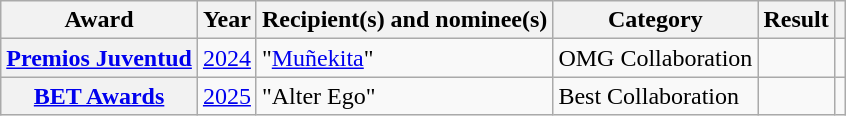<table class="wikitable sortable plainrowheaders">
<tr>
<th scope="col">Award</th>
<th scope="col">Year</th>
<th scope="col">Recipient(s) and nominee(s)</th>
<th scope="col">Category</th>
<th scope="col">Result</th>
<th scope="col" class="unsortable"></th>
</tr>
<tr>
<th scope="row"><a href='#'>Premios Juventud</a></th>
<td><a href='#'>2024</a></td>
<td>"<a href='#'>Muñekita</a>" </td>
<td>OMG Collaboration</td>
<td></td>
<td style="text-align:center;"></td>
</tr>
<tr>
<th scope="row"><a href='#'>BET Awards</a></th>
<td><a href='#'>2025</a></td>
<td>"Alter Ego" </td>
<td>Best Collaboration</td>
<td></td>
<td></td>
</tr>
</table>
